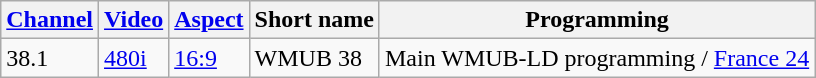<table class="wikitable">
<tr>
<th><a href='#'>Channel</a></th>
<th><a href='#'>Video</a></th>
<th><a href='#'>Aspect</a></th>
<th>Short name</th>
<th>Programming</th>
</tr>
<tr>
<td>38.1</td>
<td><a href='#'>480i</a></td>
<td><a href='#'>16:9</a></td>
<td>WMUB 38</td>
<td>Main WMUB-LD programming / <a href='#'>France 24</a></td>
</tr>
</table>
